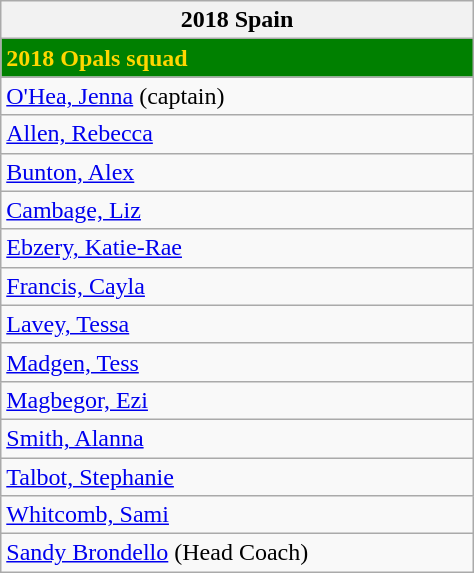<table class="wikitable collapsible autocollapse" width=25%>
<tr>
<th>2018 Spain</th>
</tr>
<tr>
<td bgcolor=green style="color:gold; width:200px"><strong>2018 Opals squad</strong></td>
</tr>
<tr>
<td><a href='#'>O'Hea, Jenna</a> (captain)</td>
</tr>
<tr>
<td><a href='#'>Allen, Rebecca</a></td>
</tr>
<tr>
<td><a href='#'>Bunton, Alex</a></td>
</tr>
<tr>
<td><a href='#'>Cambage, Liz</a></td>
</tr>
<tr>
<td><a href='#'>Ebzery, Katie-Rae</a></td>
</tr>
<tr>
<td><a href='#'>Francis, Cayla</a></td>
</tr>
<tr>
<td><a href='#'>Lavey, Tessa</a></td>
</tr>
<tr>
<td><a href='#'>Madgen, Tess</a></td>
</tr>
<tr>
<td><a href='#'>Magbegor, Ezi</a></td>
</tr>
<tr>
<td><a href='#'>Smith, Alanna</a></td>
</tr>
<tr>
<td><a href='#'>Talbot, Stephanie</a></td>
</tr>
<tr>
<td><a href='#'>Whitcomb, Sami</a></td>
</tr>
<tr>
<td><a href='#'>Sandy Brondello</a> (Head Coach)</td>
</tr>
</table>
